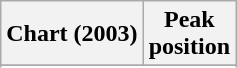<table class="wikitable sortable">
<tr>
<th align="left">Chart (2003)</th>
<th align="left">Peak<br>position</th>
</tr>
<tr>
</tr>
<tr>
</tr>
</table>
